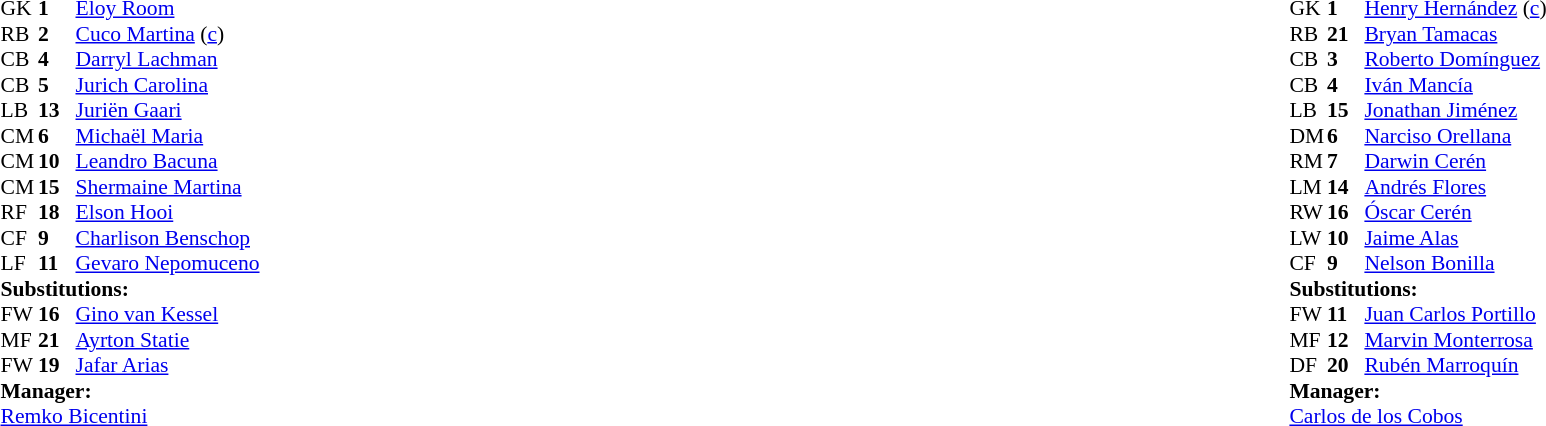<table width="100%">
<tr>
<td valign="top" width="40%"><br><table style="font-size:90%" cellspacing="0" cellpadding="0">
<tr>
<th width=25></th>
<th width=25></th>
</tr>
<tr>
<td>GK</td>
<td><strong>1</strong></td>
<td><a href='#'>Eloy Room</a></td>
</tr>
<tr>
<td>RB</td>
<td><strong>2</strong></td>
<td><a href='#'>Cuco Martina</a> (<a href='#'>c</a>)</td>
</tr>
<tr>
<td>CB</td>
<td><strong>4</strong></td>
<td><a href='#'>Darryl Lachman</a></td>
</tr>
<tr>
<td>CB</td>
<td><strong>5</strong></td>
<td><a href='#'>Jurich Carolina</a></td>
<td></td>
<td></td>
</tr>
<tr>
<td>LB</td>
<td><strong>13</strong></td>
<td><a href='#'>Juriën Gaari</a></td>
</tr>
<tr>
<td>CM</td>
<td><strong>6</strong></td>
<td><a href='#'>Michaël Maria</a></td>
<td></td>
<td></td>
</tr>
<tr>
<td>CM</td>
<td><strong>10</strong></td>
<td><a href='#'>Leandro Bacuna</a></td>
</tr>
<tr>
<td>CM</td>
<td><strong>15</strong></td>
<td><a href='#'>Shermaine Martina</a></td>
<td></td>
<td></td>
</tr>
<tr>
<td>RF</td>
<td><strong>18</strong></td>
<td><a href='#'>Elson Hooi</a></td>
</tr>
<tr>
<td>CF</td>
<td><strong>9</strong></td>
<td><a href='#'>Charlison Benschop</a></td>
</tr>
<tr>
<td>LF</td>
<td><strong>11</strong></td>
<td><a href='#'>Gevaro Nepomuceno</a></td>
</tr>
<tr>
<td colspan=3><strong>Substitutions:</strong></td>
</tr>
<tr>
<td>FW</td>
<td><strong>16</strong></td>
<td><a href='#'>Gino van Kessel</a></td>
<td></td>
<td></td>
</tr>
<tr>
<td>MF</td>
<td><strong>21</strong></td>
<td><a href='#'>Ayrton Statie</a></td>
<td></td>
<td></td>
</tr>
<tr>
<td>FW</td>
<td><strong>19</strong></td>
<td><a href='#'>Jafar Arias</a></td>
<td></td>
<td></td>
</tr>
<tr>
<td colspan=3><strong>Manager:</strong></td>
</tr>
<tr>
<td colspan=3><a href='#'>Remko Bicentini</a></td>
</tr>
</table>
</td>
<td valign="top"></td>
<td valign="top" width="50%"><br><table style="font-size:90%; margin:auto" cellspacing="0" cellpadding="0">
<tr>
<th width=25></th>
<th width=25></th>
</tr>
<tr>
<td>GK</td>
<td><strong>1</strong></td>
<td><a href='#'>Henry Hernández</a> (<a href='#'>c</a>)</td>
</tr>
<tr>
<td>RB</td>
<td><strong>21</strong></td>
<td><a href='#'>Bryan Tamacas</a></td>
</tr>
<tr>
<td>CB</td>
<td><strong>3</strong></td>
<td><a href='#'>Roberto Domínguez</a></td>
</tr>
<tr>
<td>CB</td>
<td><strong>4</strong></td>
<td><a href='#'>Iván Mancía</a></td>
</tr>
<tr>
<td>LB</td>
<td><strong>15</strong></td>
<td><a href='#'>Jonathan Jiménez</a></td>
<td></td>
<td></td>
</tr>
<tr>
<td>DM</td>
<td><strong>6</strong></td>
<td><a href='#'>Narciso Orellana</a></td>
</tr>
<tr>
<td>RM</td>
<td><strong>7</strong></td>
<td><a href='#'>Darwin Cerén</a></td>
</tr>
<tr>
<td>LM</td>
<td><strong>14</strong></td>
<td><a href='#'>Andrés Flores</a></td>
<td></td>
<td></td>
</tr>
<tr>
<td>RW</td>
<td><strong>16</strong></td>
<td><a href='#'>Óscar Cerén</a></td>
</tr>
<tr>
<td>LW</td>
<td><strong>10</strong></td>
<td><a href='#'>Jaime Alas</a></td>
<td></td>
<td></td>
</tr>
<tr>
<td>CF</td>
<td><strong>9</strong></td>
<td><a href='#'>Nelson Bonilla</a></td>
<td></td>
</tr>
<tr>
<td colspan=3><strong>Substitutions:</strong></td>
</tr>
<tr>
<td>FW</td>
<td><strong>11</strong></td>
<td><a href='#'>Juan Carlos Portillo</a></td>
<td></td>
<td></td>
</tr>
<tr>
<td>MF</td>
<td><strong>12</strong></td>
<td><a href='#'>Marvin Monterrosa</a></td>
<td></td>
<td></td>
</tr>
<tr>
<td>DF</td>
<td><strong>20</strong></td>
<td><a href='#'>Rubén Marroquín</a></td>
<td></td>
<td></td>
</tr>
<tr>
<td colspan=3><strong>Manager:</strong></td>
</tr>
<tr>
<td colspan=3> <a href='#'>Carlos de los Cobos</a></td>
</tr>
</table>
</td>
</tr>
</table>
